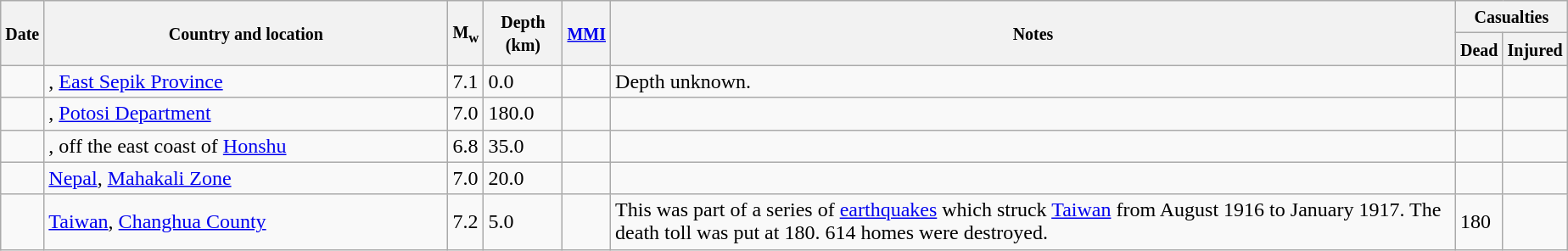<table class="wikitable sortable sort-under" style="border:1px black; margin-left:1em;">
<tr>
<th rowspan="2"><small>Date</small></th>
<th rowspan="2" style="width: 310px"><small>Country and location</small></th>
<th rowspan="2"><small>M<sub>w</sub></small></th>
<th rowspan="2"><small>Depth (km)</small></th>
<th rowspan="2"><small><a href='#'>MMI</a></small></th>
<th rowspan="2" class="unsortable"><small>Notes</small></th>
<th colspan="2"><small>Casualties</small></th>
</tr>
<tr>
<th><small>Dead</small></th>
<th><small>Injured</small></th>
</tr>
<tr>
<td></td>
<td>, <a href='#'>East Sepik Province</a></td>
<td>7.1</td>
<td>0.0</td>
<td></td>
<td>Depth unknown.</td>
<td></td>
<td></td>
</tr>
<tr>
<td></td>
<td>, <a href='#'>Potosi Department</a></td>
<td>7.0</td>
<td>180.0</td>
<td></td>
<td></td>
<td></td>
<td></td>
</tr>
<tr>
<td></td>
<td>, off the east coast of <a href='#'>Honshu</a></td>
<td>6.8</td>
<td>35.0</td>
<td></td>
<td></td>
<td></td>
<td></td>
</tr>
<tr>
<td></td>
<td> <a href='#'>Nepal</a>, <a href='#'>Mahakali Zone</a></td>
<td>7.0</td>
<td>20.0</td>
<td></td>
<td></td>
<td></td>
<td></td>
</tr>
<tr>
<td></td>
<td> <a href='#'>Taiwan</a>, <a href='#'>Changhua County</a></td>
<td>7.2</td>
<td>5.0</td>
<td></td>
<td>This was part of a series of <a href='#'>earthquakes</a> which struck <a href='#'>Taiwan</a> from August 1916 to January 1917. The death toll was put at 180. 614 homes were destroyed.</td>
<td>180</td>
<td></td>
</tr>
</table>
